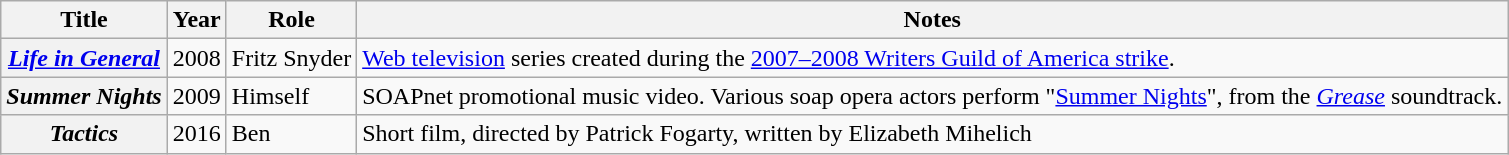<table class="wikitable sortable plainrowheaders">
<tr>
<th scope="col">Title</th>
<th scope="col">Year</th>
<th scope="col">Role</th>
<th scope="col" class="unsortable">Notes</th>
</tr>
<tr>
<th scope="row"><em><a href='#'>Life in General</a></em></th>
<td align="center">2008</td>
<td>Fritz Snyder</td>
<td><a href='#'>Web television</a> series created during the <a href='#'>2007–2008 Writers Guild of America strike</a>.</td>
</tr>
<tr>
<th scope="row"><em>Summer Nights</em></th>
<td align="center">2009</td>
<td>Himself</td>
<td>SOAPnet promotional music video. Various soap opera actors perform "<a href='#'>Summer Nights</a>", from the <em><a href='#'>Grease</a></em> soundtrack.</td>
</tr>
<tr>
<th scope="row"><em>Tactics</em></th>
<td align="center">2016</td>
<td>Ben</td>
<td>Short film, directed by Patrick Fogarty, written by Elizabeth Mihelich</td>
</tr>
</table>
